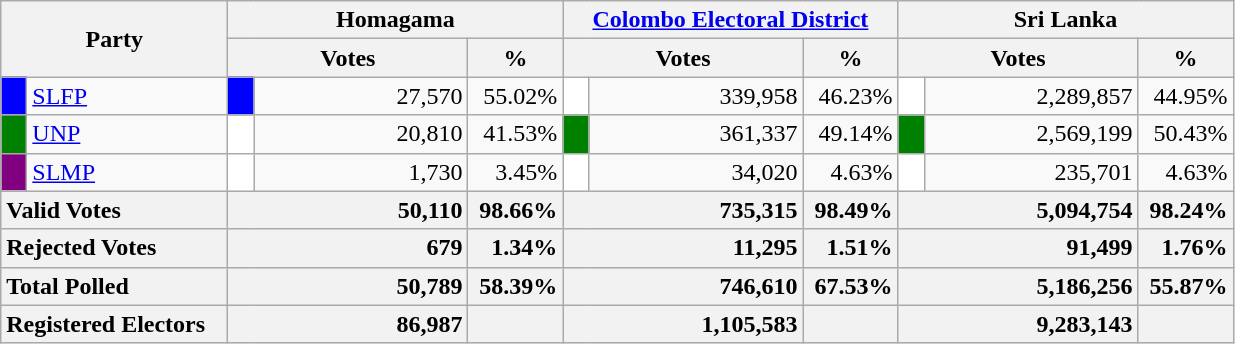<table class="wikitable">
<tr>
<th colspan="2" width="144px"rowspan="2">Party</th>
<th colspan="3" width="216px">Homagama</th>
<th colspan="3" width="216px"><a href='#'>Colombo Electoral District</a></th>
<th colspan="3" width="216px">Sri Lanka</th>
</tr>
<tr>
<th colspan="2" width="144px">Votes</th>
<th>%</th>
<th colspan="2" width="144px">Votes</th>
<th>%</th>
<th colspan="2" width="144px">Votes</th>
<th>%</th>
</tr>
<tr>
<td style="background-color:blue;" width="10px"></td>
<td style="text-align:left;"><a href='#'>SLFP</a></td>
<td style="background-color:blue;" width="10px"></td>
<td style="text-align:right;">27,570</td>
<td style="text-align:right;">55.02%</td>
<td style="background-color:white;" width="10px"></td>
<td style="text-align:right;">339,958</td>
<td style="text-align:right;">46.23%</td>
<td style="background-color:white;" width="10px"></td>
<td style="text-align:right;">2,289,857</td>
<td style="text-align:right;">44.95%</td>
</tr>
<tr>
<td style="background-color:green;" width="10px"></td>
<td style="text-align:left;"><a href='#'>UNP</a></td>
<td style="background-color:white;" width="10px"></td>
<td style="text-align:right;">20,810</td>
<td style="text-align:right;">41.53%</td>
<td style="background-color:green;" width="10px"></td>
<td style="text-align:right;">361,337</td>
<td style="text-align:right;">49.14%</td>
<td style="background-color:green;" width="10px"></td>
<td style="text-align:right;">2,569,199</td>
<td style="text-align:right;">50.43%</td>
</tr>
<tr>
<td style="background-color:purple;" width="10px"></td>
<td style="text-align:left;"><a href='#'>SLMP</a></td>
<td style="background-color:white;" width="10px"></td>
<td style="text-align:right;">1,730</td>
<td style="text-align:right;">3.45%</td>
<td style="background-color:white;" width="10px"></td>
<td style="text-align:right;">34,020</td>
<td style="text-align:right;">4.63%</td>
<td style="background-color:white;" width="10px"></td>
<td style="text-align:right;">235,701</td>
<td style="text-align:right;">4.63%</td>
</tr>
<tr>
<th colspan="2" width="144px"style="text-align:left;">Valid Votes</th>
<th style="text-align:right;"colspan="2" width="144px">50,110</th>
<th style="text-align:right;">98.66%</th>
<th style="text-align:right;"colspan="2" width="144px">735,315</th>
<th style="text-align:right;">98.49%</th>
<th style="text-align:right;"colspan="2" width="144px">5,094,754</th>
<th style="text-align:right;">98.24%</th>
</tr>
<tr>
<th colspan="2" width="144px"style="text-align:left;">Rejected Votes</th>
<th style="text-align:right;"colspan="2" width="144px">679</th>
<th style="text-align:right;">1.34%</th>
<th style="text-align:right;"colspan="2" width="144px">11,295</th>
<th style="text-align:right;">1.51%</th>
<th style="text-align:right;"colspan="2" width="144px">91,499</th>
<th style="text-align:right;">1.76%</th>
</tr>
<tr>
<th colspan="2" width="144px"style="text-align:left;">Total Polled</th>
<th style="text-align:right;"colspan="2" width="144px">50,789</th>
<th style="text-align:right;">58.39%</th>
<th style="text-align:right;"colspan="2" width="144px">746,610</th>
<th style="text-align:right;">67.53%</th>
<th style="text-align:right;"colspan="2" width="144px">5,186,256</th>
<th style="text-align:right;">55.87%</th>
</tr>
<tr>
<th colspan="2" width="144px"style="text-align:left;">Registered Electors</th>
<th style="text-align:right;"colspan="2" width="144px">86,987</th>
<th></th>
<th style="text-align:right;"colspan="2" width="144px">1,105,583</th>
<th></th>
<th style="text-align:right;"colspan="2" width="144px">9,283,143</th>
<th></th>
</tr>
</table>
